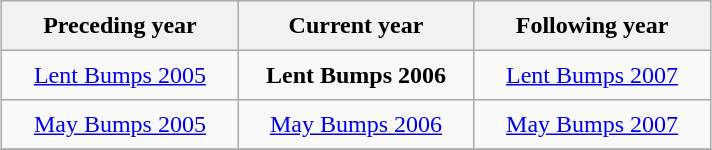<table class="wikitable" style="height: 100px; text-align: center; margin: 1em auto;">
<tr>
<th width=150>Preceding year</th>
<th width=150>Current year</th>
<th width=150>Following year</th>
</tr>
<tr>
<td><a href='#'>Lent Bumps 2005</a></td>
<td><strong>Lent Bumps 2006</strong></td>
<td><a href='#'>Lent Bumps 2007</a></td>
</tr>
<tr>
<td><a href='#'>May Bumps 2005</a></td>
<td><a href='#'>May Bumps 2006</a></td>
<td><a href='#'>May Bumps 2007</a></td>
</tr>
<tr>
</tr>
</table>
